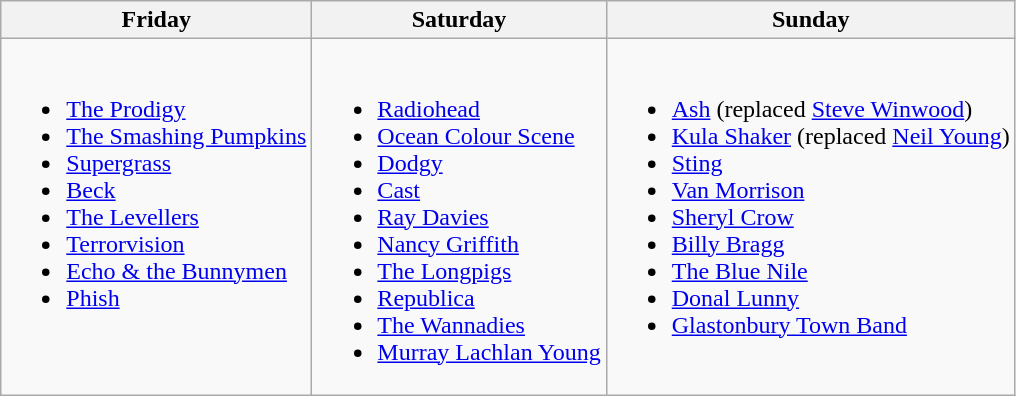<table class="wikitable">
<tr>
<th>Friday</th>
<th>Saturday</th>
<th>Sunday</th>
</tr>
<tr valign="top">
<td><br><ul><li><a href='#'>The Prodigy</a></li><li><a href='#'>The Smashing Pumpkins</a></li><li><a href='#'>Supergrass</a></li><li><a href='#'>Beck</a></li><li><a href='#'>The Levellers</a></li><li><a href='#'>Terrorvision</a></li><li><a href='#'>Echo & the Bunnymen</a></li><li><a href='#'>Phish</a></li></ul></td>
<td><br><ul><li><a href='#'>Radiohead</a></li><li><a href='#'>Ocean Colour Scene</a></li><li><a href='#'>Dodgy</a></li><li><a href='#'>Cast</a></li><li><a href='#'>Ray Davies</a></li><li><a href='#'>Nancy Griffith</a></li><li><a href='#'>The Longpigs</a></li><li><a href='#'>Republica</a></li><li><a href='#'>The Wannadies</a></li><li><a href='#'>Murray Lachlan Young</a></li></ul></td>
<td><br><ul><li><a href='#'>Ash</a> (replaced <a href='#'>Steve Winwood</a>)</li><li><a href='#'>Kula Shaker</a> (replaced <a href='#'>Neil Young</a>)</li><li><a href='#'>Sting</a></li><li><a href='#'>Van Morrison</a></li><li><a href='#'>Sheryl Crow</a></li><li><a href='#'>Billy Bragg</a></li><li><a href='#'>The Blue Nile</a></li><li><a href='#'>Donal Lunny</a></li><li><a href='#'>Glastonbury Town Band</a></li></ul></td>
</tr>
</table>
